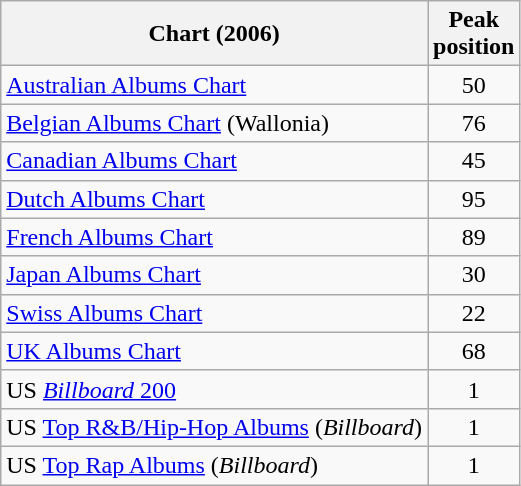<table class="wikitable sortable">
<tr>
<th>Chart (2006)</th>
<th>Peak<br>position</th>
</tr>
<tr>
<td><a href='#'>Australian Albums Chart</a></td>
<td style="text-align:center;">50</td>
</tr>
<tr>
<td><a href='#'>Belgian Albums Chart</a> (Wallonia)</td>
<td style="text-align:center;">76</td>
</tr>
<tr>
<td><a href='#'>Canadian Albums Chart</a></td>
<td style="text-align:center;">45</td>
</tr>
<tr>
<td><a href='#'>Dutch Albums Chart</a></td>
<td style="text-align:center;">95</td>
</tr>
<tr>
<td><a href='#'>French Albums Chart</a></td>
<td style="text-align:center;">89</td>
</tr>
<tr>
<td><a href='#'>Japan Albums Chart</a></td>
<td style="text-align:center;">30</td>
</tr>
<tr>
<td><a href='#'>Swiss Albums Chart</a></td>
<td style="text-align:center;">22</td>
</tr>
<tr>
<td><a href='#'>UK Albums Chart</a></td>
<td style="text-align:center;">68</td>
</tr>
<tr>
<td>US <a href='#'><em>Billboard</em> 200</a></td>
<td style="text-align:center;">1</td>
</tr>
<tr>
<td>US <a href='#'>Top R&B/Hip-Hop Albums</a> (<em>Billboard</em>)</td>
<td style="text-align:center;">1</td>
</tr>
<tr>
<td>US <a href='#'>Top Rap Albums</a> (<em>Billboard</em>)</td>
<td style="text-align:center;">1</td>
</tr>
</table>
